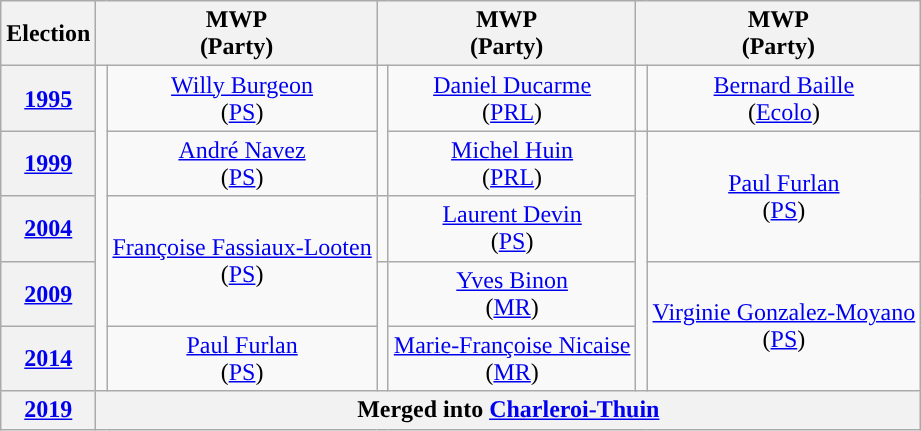<table class="wikitable" style="text-align:center">
<tr>
<th>Election</th>
<th colspan=2>MWP<br>(Party)</th>
<th colspan=2>MWP<br>(Party)</th>
<th colspan=2>MWP<br>(Party)</th>
</tr>
<tr>
<th><a href='#'>1995</a></th>
<td rowspan=5; style="background-color: "></td>
<td rowspan=1><a href='#'>Willy Burgeon</a><br>(<a href='#'>PS</a>)</td>
<td rowspan=2; style="background-color: "></td>
<td rowspan=1><a href='#'>Daniel Ducarme</a><br>(<a href='#'>PRL</a>)</td>
<td rowspan=1; style="background-color: "></td>
<td rowspan=1><a href='#'>Bernard Baille</a><br>(<a href='#'>Ecolo</a>)</td>
</tr>
<tr>
<th><a href='#'>1999</a></th>
<td rowspan=1><a href='#'>André Navez</a><br>(<a href='#'>PS</a>)</td>
<td rowspan=1><a href='#'>Michel Huin</a><br>(<a href='#'>PRL</a>)</td>
<td rowspan=4; style="background-color: "></td>
<td rowspan=2><a href='#'>Paul Furlan</a><br>(<a href='#'>PS</a>)</td>
</tr>
<tr>
<th><a href='#'>2004</a></th>
<td rowspan=2><a href='#'>Françoise Fassiaux-Looten</a><br>(<a href='#'>PS</a>)</td>
<td rowspan=1; style="background-color: "></td>
<td rowspan=1><a href='#'>Laurent Devin</a><br>(<a href='#'>PS</a>)</td>
</tr>
<tr>
<th><a href='#'>2009</a></th>
<td rowspan=2; style="background-color: "></td>
<td rowspan=1><a href='#'>Yves Binon</a><br>(<a href='#'>MR</a>)</td>
<td rowspan=2><a href='#'>Virginie Gonzalez-Moyano</a><br>(<a href='#'>PS</a>)</td>
</tr>
<tr>
<th><a href='#'>2014</a></th>
<td rowspan=1><a href='#'>Paul Furlan</a><br>(<a href='#'>PS</a>)</td>
<td rowspan=1><a href='#'>Marie-Françoise Nicaise</a><br>(<a href='#'>MR</a>)</td>
</tr>
<tr>
<th><a href='#'>2019</a></th>
<th colspan=6>Merged into <a href='#'>Charleroi-Thuin</a></th>
</tr>
</table>
